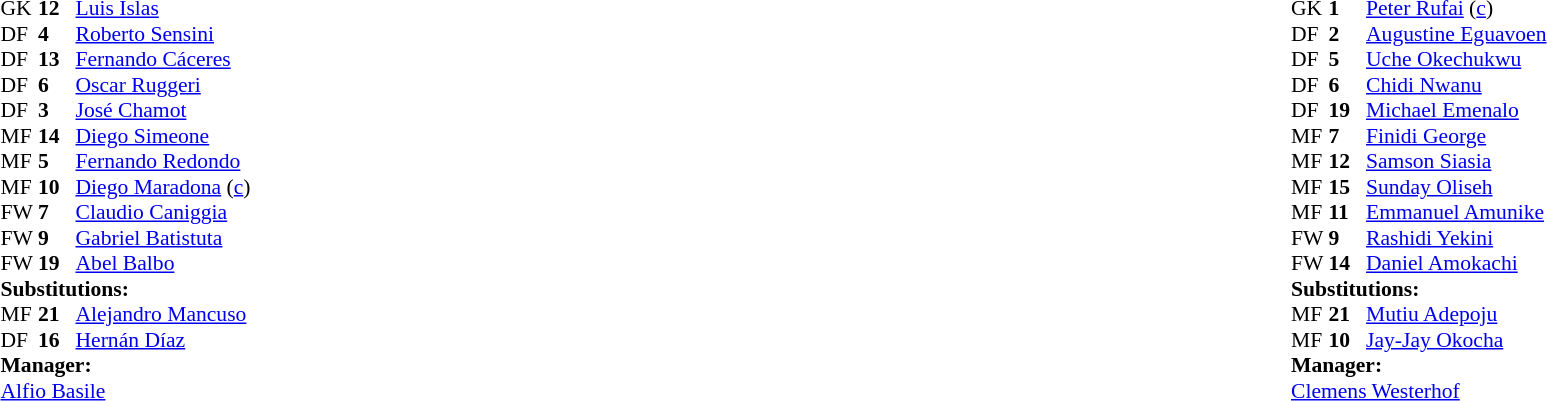<table width="100%">
<tr>
<td valign="top" width="50%"><br><table style="font-size: 90%" cellspacing="0" cellpadding="0">
<tr>
<th width="25"></th>
<th width="25"></th>
</tr>
<tr>
<td>GK</td>
<td><strong>12</strong></td>
<td><a href='#'>Luis Islas</a></td>
</tr>
<tr>
<td>DF</td>
<td><strong>4</strong></td>
<td><a href='#'>Roberto Sensini</a></td>
<td></td>
<td></td>
</tr>
<tr>
<td>DF</td>
<td><strong>13</strong></td>
<td><a href='#'>Fernando Cáceres</a></td>
</tr>
<tr>
<td>DF</td>
<td><strong>6</strong></td>
<td><a href='#'>Oscar Ruggeri</a></td>
</tr>
<tr>
<td>DF</td>
<td><strong>3</strong></td>
<td><a href='#'>José Chamot</a></td>
</tr>
<tr>
<td>MF</td>
<td><strong>14</strong></td>
<td><a href='#'>Diego Simeone</a></td>
</tr>
<tr>
<td>MF</td>
<td><strong>5</strong></td>
<td><a href='#'>Fernando Redondo</a></td>
</tr>
<tr>
<td>MF</td>
<td><strong>10</strong></td>
<td><a href='#'>Diego Maradona</a> (<a href='#'>c</a>)</td>
</tr>
<tr>
<td>FW</td>
<td><strong>7</strong></td>
<td><a href='#'>Claudio Caniggia</a></td>
<td></td>
</tr>
<tr>
<td>FW</td>
<td><strong>9</strong></td>
<td><a href='#'>Gabriel Batistuta</a></td>
</tr>
<tr>
<td>FW</td>
<td><strong>19</strong></td>
<td><a href='#'>Abel Balbo</a></td>
<td></td>
<td></td>
</tr>
<tr>
<td colspan=3><strong>Substitutions:</strong></td>
</tr>
<tr>
<td>MF</td>
<td><strong>21</strong></td>
<td><a href='#'>Alejandro Mancuso</a></td>
<td></td>
<td></td>
</tr>
<tr>
<td>DF</td>
<td><strong>16</strong></td>
<td><a href='#'>Hernán Díaz</a></td>
<td></td>
<td></td>
</tr>
<tr>
<td colspan=3><strong>Manager:</strong></td>
</tr>
<tr>
<td colspan="4"><a href='#'>Alfio Basile</a></td>
</tr>
</table>
</td>
<td valign="top"></td>
<td valign="top" width="50%"><br><table style="font-size: 90%" cellspacing="0" cellpadding="0" align=center>
<tr>
<th width="25"></th>
<th width="25"></th>
</tr>
<tr>
<td>GK</td>
<td><strong>1</strong></td>
<td><a href='#'>Peter Rufai</a> (<a href='#'>c</a>)</td>
</tr>
<tr>
<td>DF</td>
<td><strong>2</strong></td>
<td><a href='#'>Augustine Eguavoen</a></td>
<td></td>
</tr>
<tr>
<td>DF</td>
<td><strong>5</strong></td>
<td><a href='#'>Uche Okechukwu</a></td>
</tr>
<tr>
<td>DF</td>
<td><strong>6</strong></td>
<td><a href='#'>Chidi Nwanu</a></td>
</tr>
<tr>
<td>DF</td>
<td><strong>19</strong></td>
<td><a href='#'>Michael Emenalo</a></td>
<td></td>
</tr>
<tr>
<td>MF</td>
<td><strong>7</strong></td>
<td><a href='#'>Finidi George</a></td>
</tr>
<tr>
<td>MF</td>
<td><strong>12</strong></td>
<td><a href='#'>Samson Siasia</a></td>
<td></td>
<td></td>
</tr>
<tr>
<td>MF</td>
<td><strong>15</strong></td>
<td><a href='#'>Sunday Oliseh</a></td>
<td></td>
<td></td>
</tr>
<tr>
<td>MF</td>
<td><strong>11</strong></td>
<td><a href='#'>Emmanuel Amunike</a></td>
</tr>
<tr>
<td>FW</td>
<td><strong>9</strong></td>
<td><a href='#'>Rashidi Yekini</a></td>
</tr>
<tr>
<td>FW</td>
<td><strong>14</strong></td>
<td><a href='#'>Daniel Amokachi</a></td>
</tr>
<tr>
<td colspan=3><strong>Substitutions:</strong></td>
</tr>
<tr>
<td>MF</td>
<td><strong>21</strong></td>
<td><a href='#'>Mutiu Adepoju</a></td>
<td></td>
<td></td>
</tr>
<tr>
<td>MF</td>
<td><strong>10</strong></td>
<td><a href='#'>Jay-Jay Okocha</a></td>
<td></td>
<td></td>
</tr>
<tr>
<td colspan=3><strong>Manager:</strong></td>
</tr>
<tr>
<td colspan="4"> <a href='#'>Clemens Westerhof</a></td>
</tr>
</table>
</td>
</tr>
</table>
